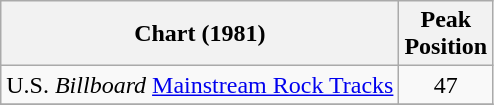<table class="wikitable">
<tr>
<th>Chart (1981)</th>
<th>Peak<br>Position</th>
</tr>
<tr>
<td align="left">U.S. <em>Billboard</em> <a href='#'>Mainstream Rock Tracks</a></td>
<td align="center">47</td>
</tr>
<tr>
</tr>
</table>
